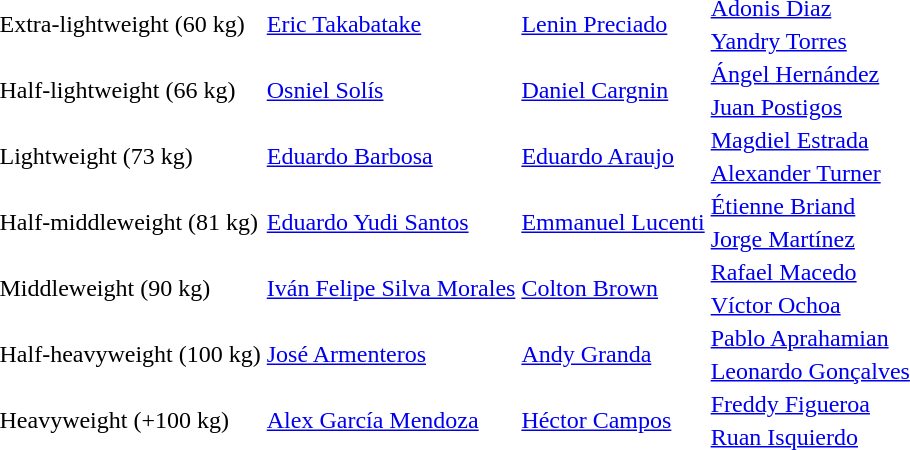<table>
<tr>
<td rowspan=2>Extra-lightweight (60 kg)</td>
<td rowspan=2><a href='#'>Eric Takabatake</a><br></td>
<td rowspan=2><a href='#'>Lenin Preciado</a><br></td>
<td><a href='#'>Adonis Diaz</a><br></td>
</tr>
<tr>
<td><a href='#'>Yandry Torres</a><br></td>
</tr>
<tr>
<td rowspan=2>Half-lightweight (66 kg)</td>
<td rowspan=2><a href='#'>Osniel Solís</a><br></td>
<td rowspan=2><a href='#'>Daniel Cargnin</a><br></td>
<td><a href='#'>Ángel Hernández</a><br></td>
</tr>
<tr>
<td><a href='#'>Juan Postigos</a><br></td>
</tr>
<tr>
<td rowspan=2>Lightweight (73 kg)</td>
<td rowspan=2><a href='#'>Eduardo Barbosa</a><br></td>
<td rowspan=2><a href='#'>Eduardo Araujo</a><br></td>
<td><a href='#'>Magdiel Estrada</a><br></td>
</tr>
<tr>
<td><a href='#'>Alexander Turner</a><br></td>
</tr>
<tr>
<td rowspan=2>Half-middleweight (81 kg)</td>
<td rowspan=2><a href='#'>Eduardo Yudi Santos</a><br></td>
<td rowspan=2><a href='#'>Emmanuel Lucenti</a><br></td>
<td><a href='#'>Étienne Briand</a><br></td>
</tr>
<tr>
<td><a href='#'>Jorge Martínez</a><br></td>
</tr>
<tr>
<td rowspan=2>Middleweight (90 kg)</td>
<td rowspan=2><a href='#'>Iván Felipe Silva Morales</a><br></td>
<td rowspan=2><a href='#'>Colton Brown</a><br></td>
<td><a href='#'>Rafael Macedo</a><br></td>
</tr>
<tr>
<td><a href='#'>Víctor Ochoa</a><br></td>
</tr>
<tr>
<td rowspan=2>Half-heavyweight (100 kg)</td>
<td rowspan=2><a href='#'>José Armenteros</a><br></td>
<td rowspan=2><a href='#'>Andy Granda</a><br></td>
<td><a href='#'>Pablo Aprahamian</a><br></td>
</tr>
<tr>
<td><a href='#'>Leonardo Gonçalves</a><br></td>
</tr>
<tr>
<td rowspan=2>Heavyweight (+100 kg)</td>
<td rowspan=2><a href='#'>Alex García Mendoza</a><br></td>
<td rowspan=2><a href='#'>Héctor Campos</a><br></td>
<td><a href='#'>Freddy Figueroa</a><br></td>
</tr>
<tr>
<td><a href='#'>Ruan Isquierdo</a><br></td>
</tr>
</table>
